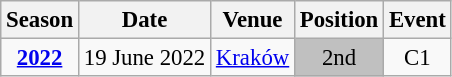<table class="wikitable" style="text-align:center; font-size:95%;">
<tr>
<th>Season</th>
<th>Date</th>
<th>Venue</th>
<th>Position</th>
<th>Event</th>
</tr>
<tr>
<td><strong><a href='#'>2022</a></strong></td>
<td align=right>19 June 2022</td>
<td align=left><a href='#'>Kraków</a></td>
<td bgcolor=silver>2nd</td>
<td>C1</td>
</tr>
</table>
